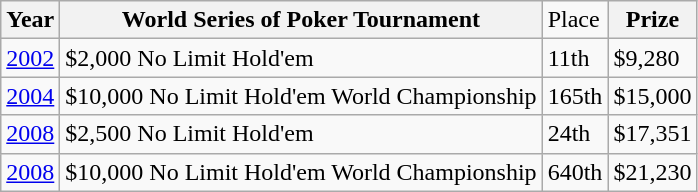<table class="wikitable">
<tr>
<th>Year</th>
<th>World Series of Poker Tournament</th>
<td>Place</td>
<th>Prize</th>
</tr>
<tr>
<td><a href='#'>2002</a></td>
<td>$2,000 No Limit Hold'em</td>
<td>11th</td>
<td>$9,280</td>
</tr>
<tr>
<td><a href='#'>2004</a></td>
<td>$10,000 No Limit Hold'em World Championship</td>
<td>165th</td>
<td>$15,000</td>
</tr>
<tr>
<td><a href='#'>2008</a></td>
<td>$2,500 No Limit Hold'em</td>
<td>24th</td>
<td>$17,351</td>
</tr>
<tr>
<td><a href='#'>2008</a></td>
<td>$10,000 No Limit Hold'em World Championship</td>
<td>640th</td>
<td>$21,230</td>
</tr>
</table>
